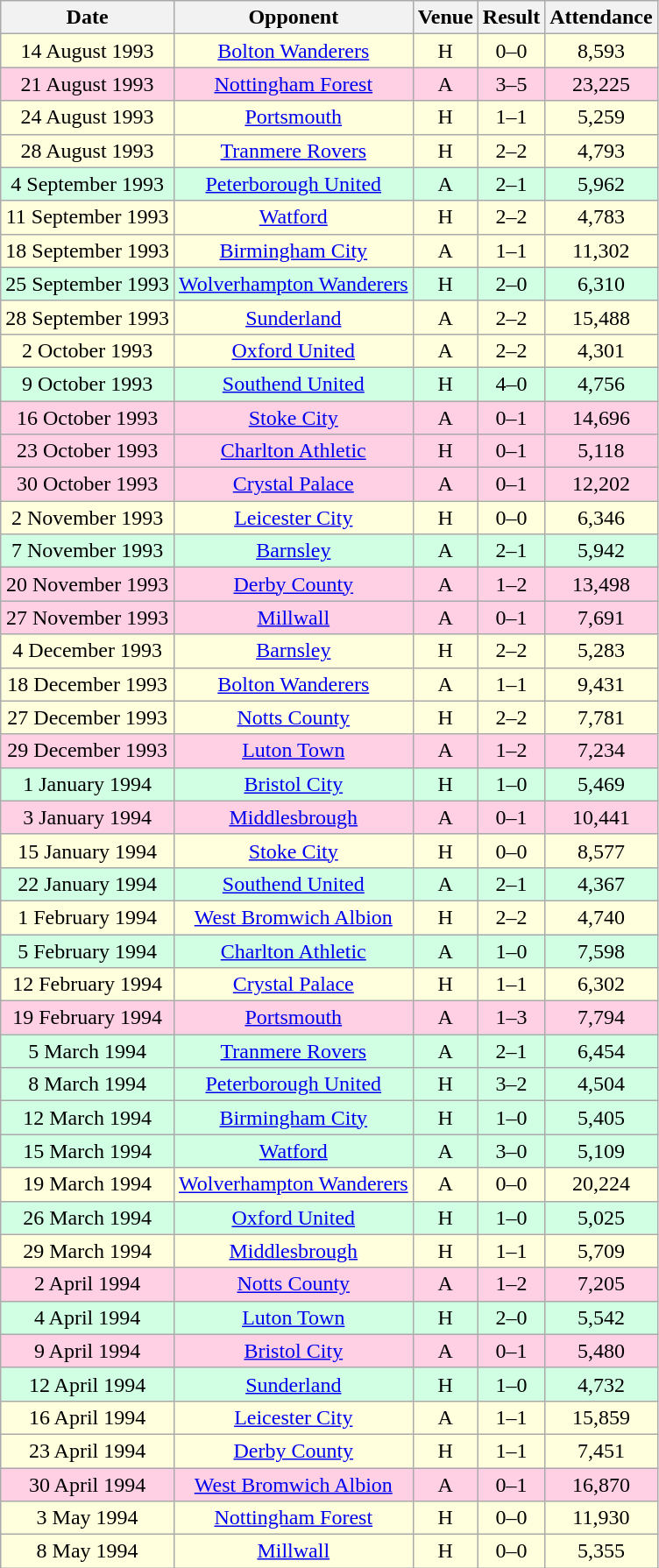<table class="wikitable" style="text-align:center">
<tr>
<th>Date</th>
<th>Opponent</th>
<th>Venue</th>
<th>Result</th>
<th>Attendance</th>
</tr>
<tr style="background-color: #ffffdd;">
<td>14 August 1993</td>
<td><a href='#'>Bolton Wanderers</a></td>
<td>H</td>
<td>0–0</td>
<td>8,593</td>
</tr>
<tr style="background-color: #ffd0e3;">
<td>21 August 1993</td>
<td><a href='#'>Nottingham Forest</a></td>
<td>A</td>
<td>3–5</td>
<td>23,225</td>
</tr>
<tr style="background-color: #ffffdd;">
<td>24 August 1993</td>
<td><a href='#'>Portsmouth</a></td>
<td>H</td>
<td>1–1</td>
<td>5,259</td>
</tr>
<tr style="background-color: #ffffdd;">
<td>28 August 1993</td>
<td><a href='#'>Tranmere Rovers</a></td>
<td>H</td>
<td>2–2</td>
<td>4,793</td>
</tr>
<tr style="background-color: #d0ffe3;">
<td>4 September 1993</td>
<td><a href='#'>Peterborough United</a></td>
<td>A</td>
<td>2–1</td>
<td>5,962</td>
</tr>
<tr style="background-color: #ffffdd;">
<td>11 September 1993</td>
<td><a href='#'>Watford</a></td>
<td>H</td>
<td>2–2</td>
<td>4,783</td>
</tr>
<tr style="background-color: #ffffdd;">
<td>18 September 1993</td>
<td><a href='#'>Birmingham City</a></td>
<td>A</td>
<td>1–1</td>
<td>11,302</td>
</tr>
<tr style="background-color: #d0ffe3;">
<td>25 September 1993</td>
<td><a href='#'>Wolverhampton Wanderers</a></td>
<td>H</td>
<td>2–0</td>
<td>6,310</td>
</tr>
<tr style="background-color: #ffffdd;">
<td>28 September 1993</td>
<td><a href='#'>Sunderland</a></td>
<td>A</td>
<td>2–2</td>
<td>15,488</td>
</tr>
<tr style="background-color: #ffffdd;">
<td>2 October 1993</td>
<td><a href='#'>Oxford United</a></td>
<td>A</td>
<td>2–2</td>
<td>4,301</td>
</tr>
<tr style="background-color: #d0ffe3;">
<td>9 October 1993</td>
<td><a href='#'>Southend United</a></td>
<td>H</td>
<td>4–0</td>
<td>4,756</td>
</tr>
<tr style="background-color: #ffd0e3;">
<td>16 October 1993</td>
<td><a href='#'>Stoke City</a></td>
<td>A</td>
<td>0–1</td>
<td>14,696</td>
</tr>
<tr style="background-color: #ffd0e3;">
<td>23 October 1993</td>
<td><a href='#'>Charlton Athletic</a></td>
<td>H</td>
<td>0–1</td>
<td>5,118</td>
</tr>
<tr style="background-color: #ffd0e3;">
<td>30 October 1993</td>
<td><a href='#'>Crystal Palace</a></td>
<td>A</td>
<td>0–1</td>
<td>12,202</td>
</tr>
<tr style="background-color: #ffffdd;">
<td>2 November 1993</td>
<td><a href='#'>Leicester City</a></td>
<td>H</td>
<td>0–0</td>
<td>6,346</td>
</tr>
<tr style="background-color: #d0ffe3;">
<td>7 November 1993</td>
<td><a href='#'>Barnsley</a></td>
<td>A</td>
<td>2–1</td>
<td>5,942</td>
</tr>
<tr style="background-color: #ffd0e3;">
<td>20 November 1993</td>
<td><a href='#'>Derby County</a></td>
<td>A</td>
<td>1–2</td>
<td>13,498</td>
</tr>
<tr style="background-color: #ffd0e3;">
<td>27 November 1993</td>
<td><a href='#'>Millwall</a></td>
<td>A</td>
<td>0–1</td>
<td>7,691</td>
</tr>
<tr style="background-color: #ffffdd;">
<td>4 December 1993</td>
<td><a href='#'>Barnsley</a></td>
<td>H</td>
<td>2–2</td>
<td>5,283</td>
</tr>
<tr style="background-color: #ffffdd;">
<td>18 December 1993</td>
<td><a href='#'>Bolton Wanderers</a></td>
<td>A</td>
<td>1–1</td>
<td>9,431</td>
</tr>
<tr style="background-color: #ffffdd;">
<td>27 December 1993</td>
<td><a href='#'>Notts County</a></td>
<td>H</td>
<td>2–2</td>
<td>7,781</td>
</tr>
<tr style="background-color: #ffd0e3;">
<td>29 December 1993</td>
<td><a href='#'>Luton Town</a></td>
<td>A</td>
<td>1–2</td>
<td>7,234</td>
</tr>
<tr style="background-color: #d0ffe3;">
<td>1 January 1994</td>
<td><a href='#'>Bristol City</a></td>
<td>H</td>
<td>1–0</td>
<td>5,469</td>
</tr>
<tr style="background-color: #ffd0e3;">
<td>3 January 1994</td>
<td><a href='#'>Middlesbrough</a></td>
<td>A</td>
<td>0–1</td>
<td>10,441</td>
</tr>
<tr style="background-color: #ffffdd;">
<td>15 January 1994</td>
<td><a href='#'>Stoke City</a></td>
<td>H</td>
<td>0–0</td>
<td>8,577</td>
</tr>
<tr style="background-color: #d0ffe3;">
<td>22 January 1994</td>
<td><a href='#'>Southend United</a></td>
<td>A</td>
<td>2–1</td>
<td>4,367</td>
</tr>
<tr style="background-color: #ffffdd;">
<td>1 February 1994</td>
<td><a href='#'>West Bromwich Albion</a></td>
<td>H</td>
<td>2–2</td>
<td>4,740</td>
</tr>
<tr style="background-color: #d0ffe3;">
<td>5 February 1994</td>
<td><a href='#'>Charlton Athletic</a></td>
<td>A</td>
<td>1–0</td>
<td>7,598</td>
</tr>
<tr style="background-color: #ffffdd;">
<td>12 February 1994</td>
<td><a href='#'>Crystal Palace</a></td>
<td>H</td>
<td>1–1</td>
<td>6,302</td>
</tr>
<tr style="background-color: #ffd0e3;">
<td>19 February 1994</td>
<td><a href='#'>Portsmouth</a></td>
<td>A</td>
<td>1–3</td>
<td>7,794</td>
</tr>
<tr style="background-color: #d0ffe3;">
<td>5 March 1994</td>
<td><a href='#'>Tranmere Rovers</a></td>
<td>A</td>
<td>2–1</td>
<td>6,454</td>
</tr>
<tr style="background-color: #d0ffe3;">
<td>8 March 1994</td>
<td><a href='#'>Peterborough United</a></td>
<td>H</td>
<td>3–2</td>
<td>4,504</td>
</tr>
<tr style="background-color: #d0ffe3;">
<td>12 March 1994</td>
<td><a href='#'>Birmingham City</a></td>
<td>H</td>
<td>1–0</td>
<td>5,405</td>
</tr>
<tr style="background-color: #d0ffe3;">
<td>15 March 1994</td>
<td><a href='#'>Watford</a></td>
<td>A</td>
<td>3–0</td>
<td>5,109</td>
</tr>
<tr style="background-color: #ffffdd;">
<td>19 March 1994</td>
<td><a href='#'>Wolverhampton Wanderers</a></td>
<td>A</td>
<td>0–0</td>
<td>20,224</td>
</tr>
<tr style="background-color: #d0ffe3;">
<td>26 March 1994</td>
<td><a href='#'>Oxford United</a></td>
<td>H</td>
<td>1–0</td>
<td>5,025</td>
</tr>
<tr style="background-color: #ffffdd;">
<td>29 March 1994</td>
<td><a href='#'>Middlesbrough</a></td>
<td>H</td>
<td>1–1</td>
<td>5,709</td>
</tr>
<tr style="background-color: #ffd0e3;">
<td>2 April 1994</td>
<td><a href='#'>Notts County</a></td>
<td>A</td>
<td>1–2</td>
<td>7,205</td>
</tr>
<tr style="background-color: #d0ffe3;">
<td>4 April 1994</td>
<td><a href='#'>Luton Town</a></td>
<td>H</td>
<td>2–0</td>
<td>5,542</td>
</tr>
<tr style="background-color: #ffd0e3;">
<td>9 April 1994</td>
<td><a href='#'>Bristol City</a></td>
<td>A</td>
<td>0–1</td>
<td>5,480</td>
</tr>
<tr style="background-color: #d0ffe3;">
<td>12 April 1994</td>
<td><a href='#'>Sunderland</a></td>
<td>H</td>
<td>1–0</td>
<td>4,732</td>
</tr>
<tr style="background-color: #ffffdd;">
<td>16 April 1994</td>
<td><a href='#'>Leicester City</a></td>
<td>A</td>
<td>1–1</td>
<td>15,859</td>
</tr>
<tr style="background-color: #ffffdd;">
<td>23 April 1994</td>
<td><a href='#'>Derby County</a></td>
<td>H</td>
<td>1–1</td>
<td>7,451</td>
</tr>
<tr style="background-color: #ffd0e3;">
<td>30 April 1994</td>
<td><a href='#'>West Bromwich Albion</a></td>
<td>A</td>
<td>0–1</td>
<td>16,870</td>
</tr>
<tr style="background-color: #ffffdd;">
<td>3 May 1994</td>
<td><a href='#'>Nottingham Forest</a></td>
<td>H</td>
<td>0–0</td>
<td>11,930</td>
</tr>
<tr style="background-color: #ffffdd;">
<td>8 May 1994</td>
<td><a href='#'>Millwall</a></td>
<td>H</td>
<td>0–0</td>
<td>5,355</td>
</tr>
</table>
